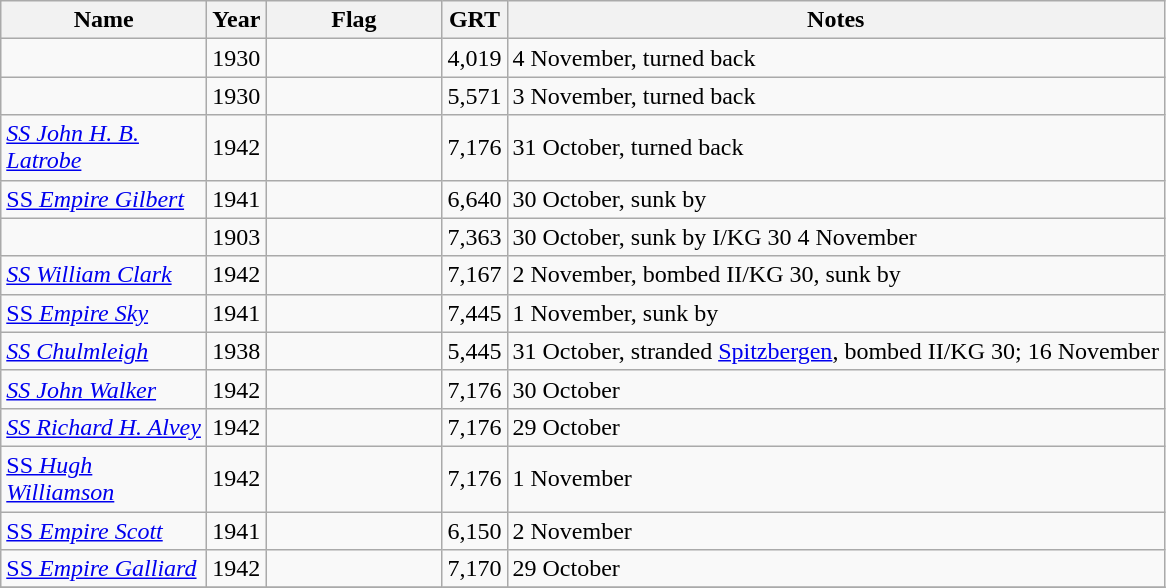<table class="wikitable sortable">
<tr>
<th scope="col" width="130px">Name</th>
<th scope="col" width="25px">Year</th>
<th scope="col" width="110px">Flag</th>
<th scope="col" width="25px">GRT</th>
<th>Notes</th>
</tr>
<tr>
<td align="left"></td>
<td align="left">1930</td>
<td align="left"></td>
<td align="right">4,019</td>
<td align="left">4 November, turned back</td>
</tr>
<tr>
<td align="left"></td>
<td align="left">1930</td>
<td align="left"></td>
<td align="right">5,571</td>
<td align="left">3 November, turned back</td>
</tr>
<tr>
<td align="left"><em><a href='#'>SS John H. B. Latrobe</a></em></td>
<td align="left">1942</td>
<td align="left"></td>
<td align="right">7,176</td>
<td align="left">31 October, turned back</td>
</tr>
<tr>
<td align="left"><a href='#'>SS <em>Empire Gilbert</em></a></td>
<td align="left">1941</td>
<td align="left"></td>
<td align="right">6,640</td>
<td align="left">30 October, sunk by </td>
</tr>
<tr>
<td align="left"></td>
<td align="left">1903</td>
<td align="left"></td>
<td align="right">7,363</td>
<td align="left">30 October, sunk by I/KG 30 4 November</td>
</tr>
<tr>
<td align="left"><em><a href='#'>SS William Clark</a></em></td>
<td align="left">1942</td>
<td align="left"></td>
<td align="right">7,167</td>
<td align="left">2 November, bombed II/KG 30, sunk by </td>
</tr>
<tr>
<td align="left"><a href='#'>SS <em>Empire Sky</em></a></td>
<td align="left">1941</td>
<td align="left"></td>
<td align="right">7,445</td>
<td align="left">1 November, sunk by </td>
</tr>
<tr>
<td align="left"><em><a href='#'>SS Chulmleigh</a></em></td>
<td align="left">1938</td>
<td align="left"></td>
<td align="right">5,445</td>
<td align="left">31 October, stranded <a href='#'>Spitzbergen</a>, bombed II/KG 30;  16 November</td>
</tr>
<tr>
<td align="left"><em><a href='#'>SS John Walker</a></em></td>
<td align="left">1942</td>
<td align="left"></td>
<td align="right">7,176</td>
<td align="left">30 October</td>
</tr>
<tr>
<td align="left"><em><a href='#'>SS Richard H. Alvey</a></em></td>
<td align="left">1942</td>
<td align="left"></td>
<td align="right">7,176</td>
<td align="left">29 October</td>
</tr>
<tr>
<td align="left"><a href='#'>SS <em>Hugh Williamson</em></a></td>
<td align="left">1942</td>
<td align="left"></td>
<td align="right">7,176</td>
<td align="left">1 November</td>
</tr>
<tr>
<td align="left"><a href='#'>SS <em>Empire Scott</em></a></td>
<td align="left">1941</td>
<td align="left"></td>
<td align="right">6,150</td>
<td align="left">2 November</td>
</tr>
<tr>
<td align="left"><a href='#'>SS <em>Empire Galliard</em></a></td>
<td align="left">1942</td>
<td align="left"></td>
<td align="right">7,170</td>
<td align="left">29 October</td>
</tr>
<tr>
</tr>
</table>
